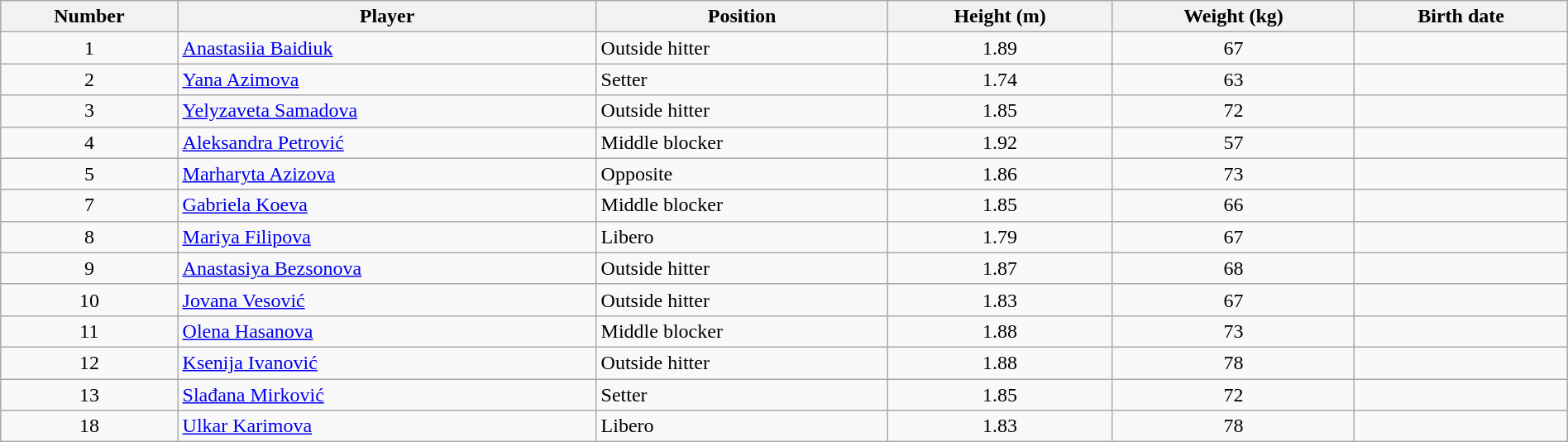<table class="wikitable" style="width:100%;">
<tr>
<th>Number</th>
<th>Player</th>
<th>Position</th>
<th>Height (m)</th>
<th>Weight (kg)</th>
<th>Birth date</th>
</tr>
<tr>
<td align=center>1</td>
<td> <a href='#'>Anastasiia Baidiuk</a></td>
<td>Outside hitter</td>
<td align=center>1.89</td>
<td align=center>67</td>
<td></td>
</tr>
<tr>
<td align=center>2</td>
<td> <a href='#'>Yana Azimova</a></td>
<td>Setter</td>
<td align=center>1.74</td>
<td align=center>63</td>
<td></td>
</tr>
<tr>
<td align=center>3</td>
<td> <a href='#'>Yelyzaveta Samadova</a></td>
<td>Outside hitter</td>
<td align=center>1.85</td>
<td align=center>72</td>
<td></td>
</tr>
<tr>
<td align=center>4</td>
<td> <a href='#'>Aleksandra Petrović</a></td>
<td>Middle blocker</td>
<td align=center>1.92</td>
<td align=center>57</td>
<td></td>
</tr>
<tr>
<td align=center>5</td>
<td> <a href='#'>Marharyta Azizova</a></td>
<td>Opposite</td>
<td align=center>1.86</td>
<td align=center>73</td>
<td></td>
</tr>
<tr>
<td align=center>7</td>
<td> <a href='#'>Gabriela Koeva</a></td>
<td>Middle blocker</td>
<td align=center>1.85</td>
<td align=center>66</td>
<td></td>
</tr>
<tr>
<td align=center>8</td>
<td> <a href='#'>Mariya Filipova</a></td>
<td>Libero</td>
<td align=center>1.79</td>
<td align=center>67</td>
<td></td>
</tr>
<tr>
<td align=center>9</td>
<td> <a href='#'>Anastasiya Bezsonova</a></td>
<td>Outside hitter</td>
<td align=center>1.87</td>
<td align=center>68</td>
<td></td>
</tr>
<tr>
<td align=center>10</td>
<td> <a href='#'>Jovana Vesović</a></td>
<td>Outside hitter</td>
<td align=center>1.83</td>
<td align=center>67</td>
<td></td>
</tr>
<tr>
<td align=center>11</td>
<td> <a href='#'>Olena Hasanova</a></td>
<td>Middle blocker</td>
<td align=center>1.88</td>
<td align=center>73</td>
<td></td>
</tr>
<tr>
<td align=center>12</td>
<td> <a href='#'>Ksenija Ivanović</a></td>
<td>Outside hitter</td>
<td align=center>1.88</td>
<td align=center>78</td>
<td></td>
</tr>
<tr>
<td align=center>13</td>
<td> <a href='#'>Slađana Mirković</a></td>
<td>Setter</td>
<td align=center>1.85</td>
<td align=center>72</td>
<td></td>
</tr>
<tr>
<td align=center>18</td>
<td> <a href='#'>Ulkar Karimova</a></td>
<td>Libero</td>
<td align=center>1.83</td>
<td align=center>78</td>
<td></td>
</tr>
</table>
